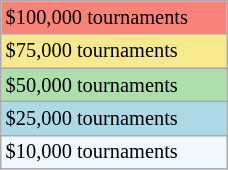<table class="wikitable" style="font-size:85%;" width=12%>
<tr style="background:#f88379;">
<td>$100,000 tournaments</td>
</tr>
<tr style="background:#f7e98e;">
<td>$75,000 tournaments</td>
</tr>
<tr style="background:#addfad;">
<td>$50,000 tournaments</td>
</tr>
<tr style="background:lightblue;">
<td>$25,000 tournaments</td>
</tr>
<tr style="background:#f0f8ff;">
<td>$10,000 tournaments</td>
</tr>
</table>
